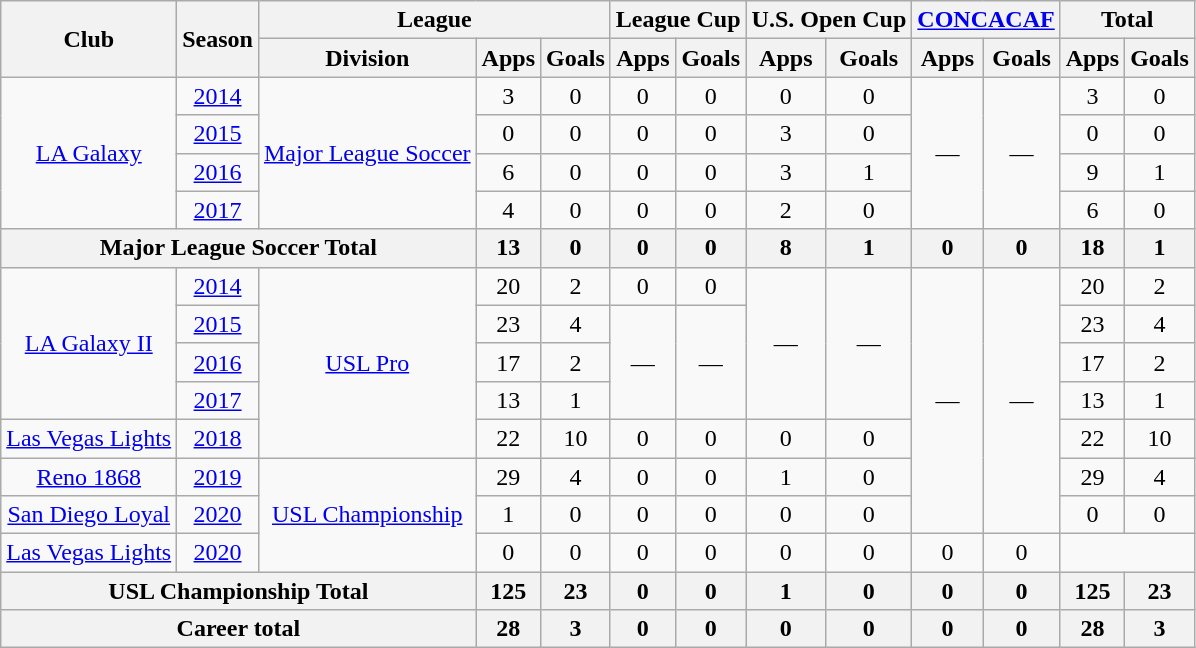<table class="wikitable" style="text-align: center;">
<tr>
<th rowspan="2">Club</th>
<th rowspan="2">Season</th>
<th colspan="3">League</th>
<th colspan="2">League Cup</th>
<th colspan="2">U.S. Open Cup</th>
<th colspan="2"><a href='#'>CONCACAF</a></th>
<th colspan="2">Total</th>
</tr>
<tr>
<th>Division</th>
<th>Apps</th>
<th>Goals</th>
<th>Apps</th>
<th>Goals</th>
<th>Apps</th>
<th>Goals</th>
<th>Apps</th>
<th>Goals</th>
<th>Apps</th>
<th>Goals</th>
</tr>
<tr>
<td rowspan="4"><a href='#'>LA Galaxy</a></td>
<td><a href='#'>2014</a></td>
<td rowspan="4"><a href='#'>Major League Soccer</a></td>
<td>3</td>
<td>0</td>
<td>0</td>
<td>0</td>
<td>0</td>
<td>0</td>
<td rowspan="4">—</td>
<td rowspan="4">—</td>
<td>3</td>
<td>0</td>
</tr>
<tr>
<td><a href='#'>2015</a></td>
<td>0</td>
<td>0</td>
<td>0</td>
<td>0</td>
<td>3</td>
<td>0</td>
<td>0</td>
<td>0</td>
</tr>
<tr>
<td><a href='#'>2016</a></td>
<td>6</td>
<td>0</td>
<td>0</td>
<td>0</td>
<td>3</td>
<td>1</td>
<td>9</td>
<td>1</td>
</tr>
<tr>
<td><a href='#'>2017</a></td>
<td>4</td>
<td>0</td>
<td>0</td>
<td>0</td>
<td>2</td>
<td>0</td>
<td>6</td>
<td>0</td>
</tr>
<tr>
<th colspan="3">Major League Soccer Total</th>
<th>13</th>
<th>0</th>
<th>0</th>
<th>0</th>
<th>8</th>
<th>1</th>
<th>0</th>
<th>0</th>
<th>18</th>
<th>1</th>
</tr>
<tr>
<td rowspan="4"><a href='#'>LA Galaxy II</a></td>
<td><a href='#'>2014</a></td>
<td rowspan="5"><a href='#'>USL Pro</a></td>
<td>20</td>
<td>2</td>
<td>0</td>
<td>0</td>
<td rowspan="4">—</td>
<td rowspan="4">—</td>
<td rowspan="7">—</td>
<td rowspan="7">—</td>
<td>20</td>
<td>2</td>
</tr>
<tr>
<td><a href='#'>2015</a></td>
<td>23</td>
<td>4</td>
<td rowspan="3">—</td>
<td rowspan="3">—</td>
<td>23</td>
<td>4</td>
</tr>
<tr>
<td><a href='#'>2016</a></td>
<td>17</td>
<td>2</td>
<td>17</td>
<td>2</td>
</tr>
<tr>
<td><a href='#'>2017</a></td>
<td>13</td>
<td>1</td>
<td>13</td>
<td>1</td>
</tr>
<tr>
<td><a href='#'>Las Vegas Lights</a></td>
<td><a href='#'>2018</a></td>
<td>22</td>
<td>10</td>
<td>0</td>
<td>0</td>
<td>0</td>
<td>0</td>
<td>22</td>
<td>10</td>
</tr>
<tr>
<td><a href='#'>Reno 1868</a></td>
<td><a href='#'>2019</a></td>
<td rowspan="3"><a href='#'>USL Championship</a></td>
<td>29</td>
<td>4</td>
<td>0</td>
<td>0</td>
<td>1</td>
<td>0</td>
<td>29</td>
<td>4</td>
</tr>
<tr>
<td><a href='#'>San Diego Loyal</a></td>
<td><a href='#'>2020</a></td>
<td>1</td>
<td>0</td>
<td>0</td>
<td>0</td>
<td>0</td>
<td>0</td>
<td>0</td>
<td>0</td>
</tr>
<tr>
<td><a href='#'>Las Vegas Lights</a></td>
<td><a href='#'>2020</a></td>
<td>0</td>
<td>0</td>
<td>0</td>
<td>0</td>
<td>0</td>
<td>0</td>
<td>0</td>
<td>0</td>
</tr>
<tr>
<th colspan="3">USL Championship Total</th>
<th>125</th>
<th>23</th>
<th>0</th>
<th>0</th>
<th>1</th>
<th>0</th>
<th>0</th>
<th>0</th>
<th>125</th>
<th>23</th>
</tr>
<tr>
<th colspan="3">Career total</th>
<th>28</th>
<th>3</th>
<th>0</th>
<th>0</th>
<th>0</th>
<th>0</th>
<th>0</th>
<th>0</th>
<th>28</th>
<th>3</th>
</tr>
</table>
